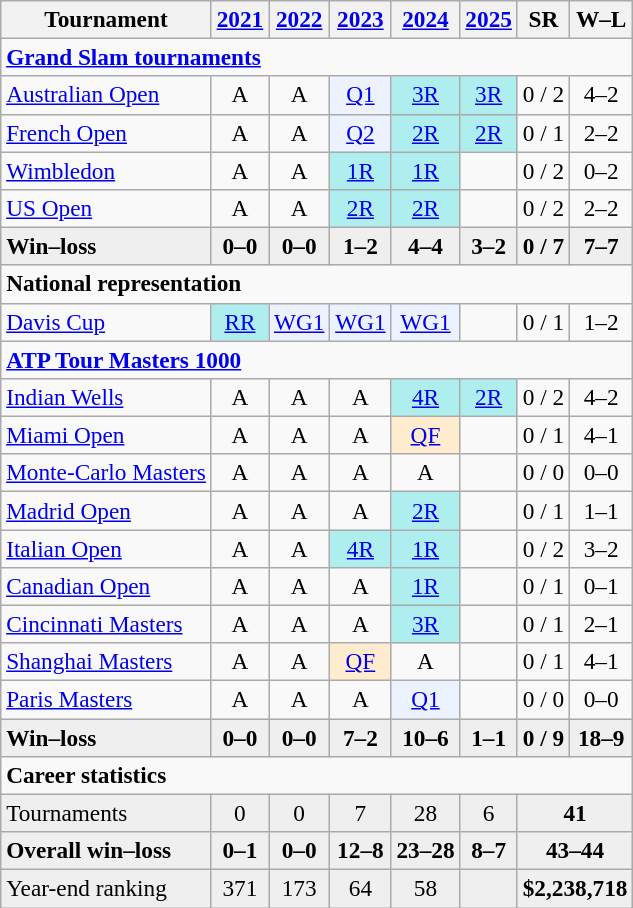<table class=wikitable style=text-align:center;font-size:97%>
<tr>
<th>Tournament</th>
<th><a href='#'>2021</a></th>
<th><a href='#'>2022</a></th>
<th><a href='#'>2023</a></th>
<th><a href='#'>2024</a></th>
<th><a href='#'>2025</a></th>
<th>SR</th>
<th width=35>W–L</th>
</tr>
<tr>
<td colspan="8" align="left"><strong><a href='#'>Grand Slam tournaments</a></strong></td>
</tr>
<tr>
<td align=left><a href='#'>Australian Open</a></td>
<td>A</td>
<td>A</td>
<td bgcolor=ecf2ff><a href='#'>Q1</a></td>
<td bgcolor=afeeee><a href='#'>3R</a></td>
<td bgcolor=afeeee><a href='#'>3R</a></td>
<td>0 / 2</td>
<td>4–2</td>
</tr>
<tr>
<td align=left><a href='#'>French Open</a></td>
<td>A</td>
<td>A</td>
<td bgcolor=ecf2ff><a href='#'>Q2</a></td>
<td bgcolor=afeeee><a href='#'>2R</a></td>
<td bgcolor=afeeee><a href='#'>2R</a></td>
<td>0 / 1</td>
<td>2–2</td>
</tr>
<tr>
<td align=left><a href='#'>Wimbledon</a></td>
<td>A</td>
<td>A</td>
<td bgcolor=afeeee><a href='#'>1R</a></td>
<td bgcolor=afeeee><a href='#'>1R</a></td>
<td></td>
<td>0 / 2</td>
<td>0–2</td>
</tr>
<tr>
<td align=left><a href='#'>US Open</a></td>
<td>A</td>
<td>A</td>
<td bgcolor=afeeee><a href='#'>2R</a></td>
<td bgcolor=afeeee><a href='#'>2R</a></td>
<td></td>
<td>0 / 2</td>
<td>2–2</td>
</tr>
<tr style=font-weight:bold;background:#efefef>
<td style=text-align:left>Win–loss</td>
<td>0–0</td>
<td>0–0</td>
<td>1–2</td>
<td>4–4</td>
<td>3–2</td>
<td>0 / 7</td>
<td>7–7</td>
</tr>
<tr>
<td colspan="8" align="left"><strong>National representation</strong></td>
</tr>
<tr>
<td align=left><a href='#'>Davis Cup</a></td>
<td bgcolor=afeeee><a href='#'>RR</a></td>
<td bgcolor=ecf2ff><a href='#'>WG1</a></td>
<td bgcolor=ecf2ff><a href='#'>WG1</a></td>
<td bgcolor=ecf2ff><a href='#'>WG1</a></td>
<td></td>
<td>0 / 1</td>
<td>1–2</td>
</tr>
<tr>
<td colspan="13" align="left"><strong><a href='#'>ATP Tour Masters 1000</a></strong></td>
</tr>
<tr>
<td align=left><a href='#'>Indian Wells</a></td>
<td>A</td>
<td>A</td>
<td>A</td>
<td bgcolor=afeeee><a href='#'>4R</a></td>
<td bgcolor=afeeee><a href='#'>2R</a></td>
<td>0 / 2</td>
<td>4–2</td>
</tr>
<tr>
<td align=left><a href='#'>Miami Open</a></td>
<td>A</td>
<td>A</td>
<td>A</td>
<td bgcolor=ffebcd><a href='#'>QF</a></td>
<td></td>
<td>0 / 1</td>
<td>4–1</td>
</tr>
<tr>
<td align=left><a href='#'>Monte-Carlo Masters</a></td>
<td>A</td>
<td>A</td>
<td>A</td>
<td>A</td>
<td></td>
<td>0 / 0</td>
<td>0–0</td>
</tr>
<tr>
<td align=left><a href='#'>Madrid Open</a></td>
<td>A</td>
<td>A</td>
<td>A</td>
<td bgcolor=afeeee><a href='#'>2R</a></td>
<td></td>
<td>0 / 1</td>
<td>1–1</td>
</tr>
<tr>
<td align=left><a href='#'>Italian Open</a></td>
<td>A</td>
<td>A</td>
<td bgcolor=afeeee><a href='#'>4R</a></td>
<td bgcolor=afeeee><a href='#'>1R</a></td>
<td></td>
<td>0 / 2</td>
<td>3–2</td>
</tr>
<tr>
<td align=left><a href='#'>Canadian Open</a></td>
<td>A</td>
<td>A</td>
<td>A</td>
<td bgcolor=afeeee><a href='#'>1R</a></td>
<td></td>
<td>0 / 1</td>
<td>0–1</td>
</tr>
<tr>
<td align=left><a href='#'>Cincinnati Masters</a></td>
<td>A</td>
<td>A</td>
<td>A</td>
<td bgcolor=afeeee><a href='#'>3R</a></td>
<td></td>
<td>0 / 1</td>
<td>2–1</td>
</tr>
<tr>
<td align=left><a href='#'>Shanghai Masters</a></td>
<td>A</td>
<td>A</td>
<td bgcolor=ffebcd><a href='#'>QF</a></td>
<td>A</td>
<td></td>
<td>0 / 1</td>
<td>4–1</td>
</tr>
<tr>
<td align=left><a href='#'>Paris Masters</a></td>
<td>A</td>
<td>A</td>
<td>A</td>
<td bgcolor=ecf2ff><a href='#'>Q1</a></td>
<td></td>
<td>0 / 0</td>
<td>0–0</td>
</tr>
<tr style=font-weight:bold;background:#efefef>
<td style=text-align:left>Win–loss</td>
<td>0–0</td>
<td>0–0</td>
<td>7–2</td>
<td>10–6</td>
<td>1–1</td>
<td>0 / 9</td>
<td>18–9</td>
</tr>
<tr>
<td colspan="13" align="left"><strong>Career statistics</strong></td>
</tr>
<tr bgcolor=efefef>
<td align=left>Tournaments</td>
<td>0</td>
<td>0</td>
<td>7</td>
<td>28</td>
<td>6</td>
<td colspan=3><strong>41</strong></td>
</tr>
<tr style=font-weight:bold;background:#efefef>
<td style=text-align:left>Overall win–loss</td>
<td>0–1</td>
<td>0–0</td>
<td>12–8</td>
<td>23–28</td>
<td>8–7</td>
<td colspan=2>43–44</td>
</tr>
<tr bgcolor=efefef>
<td align=left>Year-end ranking</td>
<td>371</td>
<td>173</td>
<td>64</td>
<td>58</td>
<td></td>
<td colspan=2><strong>$2,238,718</strong></td>
</tr>
</table>
